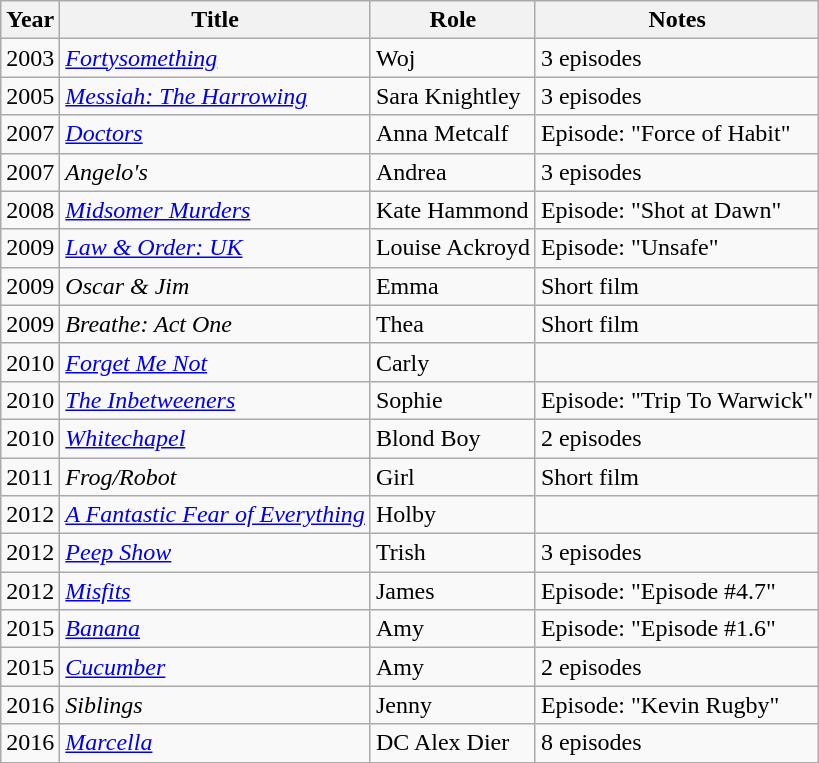<table class="wikitable sortable">
<tr>
<th>Year</th>
<th>Title</th>
<th>Role</th>
<th>Notes</th>
</tr>
<tr>
<td>2003</td>
<td><em><a href='#'>Fortysomething</a></em></td>
<td>Woj</td>
<td>3 episodes</td>
</tr>
<tr>
<td>2005</td>
<td><em><a href='#'>Messiah: The Harrowing</a></em></td>
<td>Sara Knightley</td>
<td>3 episodes</td>
</tr>
<tr>
<td>2007</td>
<td><em><a href='#'>Doctors</a></em></td>
<td>Anna Metcalf</td>
<td>Episode: "Force of Habit"</td>
</tr>
<tr>
<td>2007</td>
<td><em>Angelo's</em></td>
<td>Andrea</td>
<td>3 episodes</td>
</tr>
<tr>
<td>2008</td>
<td><em><a href='#'>Midsomer Murders</a></em></td>
<td>Kate Hammond</td>
<td>Episode: "Shot at Dawn"</td>
</tr>
<tr>
<td>2009</td>
<td><em><a href='#'>Law & Order: UK</a></em></td>
<td>Louise Ackroyd</td>
<td>Episode: "Unsafe"</td>
</tr>
<tr>
<td>2009</td>
<td><em>Oscar & Jim</em></td>
<td>Emma</td>
<td>Short film</td>
</tr>
<tr>
<td>2009</td>
<td><em>Breathe: Act One</em></td>
<td>Thea</td>
<td>Short film</td>
</tr>
<tr>
<td>2010</td>
<td><em><a href='#'>Forget Me Not</a></em></td>
<td>Carly</td>
<td></td>
</tr>
<tr>
<td>2010</td>
<td><em><a href='#'>The Inbetweeners</a></em></td>
<td>Sophie</td>
<td>Episode: "Trip To Warwick"</td>
</tr>
<tr>
<td>2010</td>
<td><em><a href='#'>Whitechapel</a></em></td>
<td>Blond Boy</td>
<td>2 episodes</td>
</tr>
<tr>
<td>2011</td>
<td><em>Frog/Robot</em></td>
<td>Girl</td>
<td>Short film</td>
</tr>
<tr>
<td>2012</td>
<td><em><a href='#'>A Fantastic Fear of Everything</a></em></td>
<td>Holby</td>
<td></td>
</tr>
<tr>
<td>2012</td>
<td><em><a href='#'>Peep Show</a></em></td>
<td>Trish</td>
<td>3 episodes</td>
</tr>
<tr>
<td>2012</td>
<td><em><a href='#'>Misfits</a></em></td>
<td>James</td>
<td>Episode: "Episode #4.7"</td>
</tr>
<tr>
<td>2015</td>
<td><em><a href='#'>Banana</a></em></td>
<td>Amy</td>
<td>Episode: "Episode #1.6"</td>
</tr>
<tr>
<td>2015</td>
<td><em><a href='#'>Cucumber</a></em></td>
<td>Amy</td>
<td>2 episodes</td>
</tr>
<tr>
<td>2016</td>
<td><em>Siblings</em></td>
<td>Jenny</td>
<td>Episode: "Kevin Rugby"</td>
</tr>
<tr>
<td>2016</td>
<td><em><a href='#'>Marcella</a></em></td>
<td>DC Alex Dier</td>
<td>8 episodes</td>
</tr>
</table>
